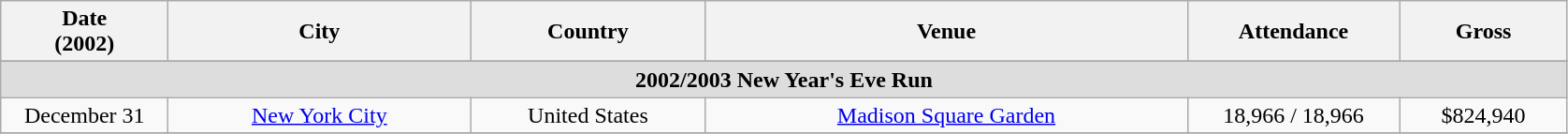<table class="wikitable plainrowheaders" style="text-align:center;">
<tr>
<th scope="col" style="width:7em;">Date<br>(2002)</th>
<th scope="col" style="width:13em;">City</th>
<th scope="col" style="width:10em;">Country</th>
<th scope="col" style="width:21em;">Venue</th>
<th scope="col" style="width:9em;">Attendance</th>
<th scope="col" style="width:7em;">Gross</th>
</tr>
<tr>
</tr>
<tr style="background:#ddd;">
<td colspan="6" style="text-align:center;"><strong>2002/2003 New Year's Eve Run</strong></td>
</tr>
<tr>
<td>December 31</td>
<td><a href='#'>New York City</a></td>
<td>United States</td>
<td><a href='#'>Madison Square Garden</a></td>
<td>18,966 / 18,966</td>
<td>$824,940</td>
</tr>
<tr>
</tr>
</table>
